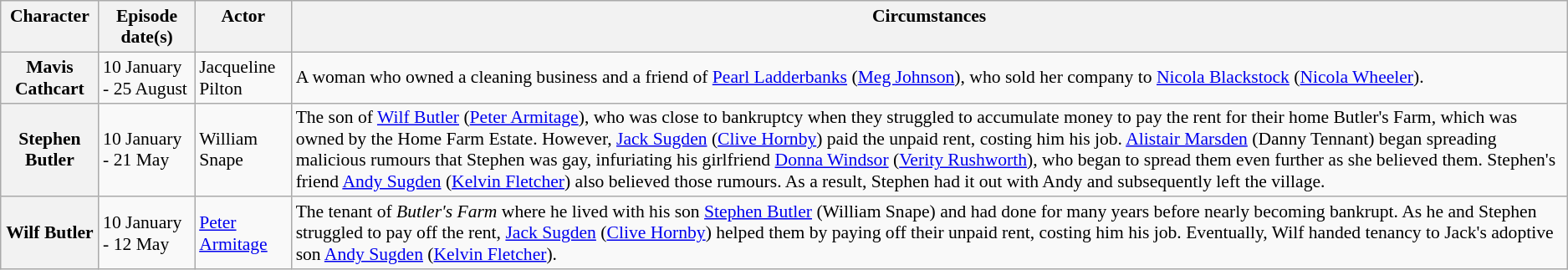<table class="wikitable plainrowheaders" style="font-size:90%">
<tr valign="top">
<th scope="col">Character</th>
<th scope="col">Episode date(s)</th>
<th scope="col">Actor</th>
<th scope="col">Circumstances</th>
</tr>
<tr>
<th scope="row">Mavis Cathcart</th>
<td>10 January - 25 August</td>
<td>Jacqueline Pilton</td>
<td>A woman who owned a cleaning business and a friend of <a href='#'>Pearl Ladderbanks</a> (<a href='#'>Meg Johnson</a>), who sold her company to <a href='#'>Nicola Blackstock</a> (<a href='#'>Nicola Wheeler</a>).</td>
</tr>
<tr>
<th scope="row">Stephen Butler</th>
<td>10 January - 21 May</td>
<td>William Snape</td>
<td>The son of <a href='#'>Wilf Butler</a> (<a href='#'>Peter Armitage</a>), who was close to bankruptcy when they struggled to accumulate money to pay the rent for their home Butler's Farm, which was owned by the Home Farm Estate. However, <a href='#'>Jack Sugden</a> (<a href='#'>Clive Hornby</a>) paid the unpaid rent, costing him his job. <a href='#'>Alistair Marsden</a> (Danny Tennant) began spreading malicious rumours that Stephen was gay, infuriating his girlfriend <a href='#'>Donna Windsor</a> (<a href='#'>Verity Rushworth</a>), who began to spread them even further as she believed them. Stephen's friend <a href='#'>Andy Sugden</a> (<a href='#'>Kelvin Fletcher</a>) also believed those rumours. As a result, Stephen had it out with Andy and subsequently left the village.</td>
</tr>
<tr>
<th scope="row">Wilf Butler</th>
<td>10 January - 12 May</td>
<td><a href='#'>Peter Armitage</a></td>
<td>The tenant of <em>Butler's Farm</em> where he lived with his son <a href='#'>Stephen Butler</a> (William Snape) and had done for many years before nearly becoming bankrupt. As he and Stephen struggled to pay off the rent, <a href='#'>Jack Sugden</a> (<a href='#'>Clive Hornby</a>) helped them by paying off their unpaid rent, costing him his job. Eventually, Wilf handed tenancy to Jack's adoptive son <a href='#'>Andy Sugden</a> (<a href='#'>Kelvin Fletcher</a>).</td>
</tr>
</table>
